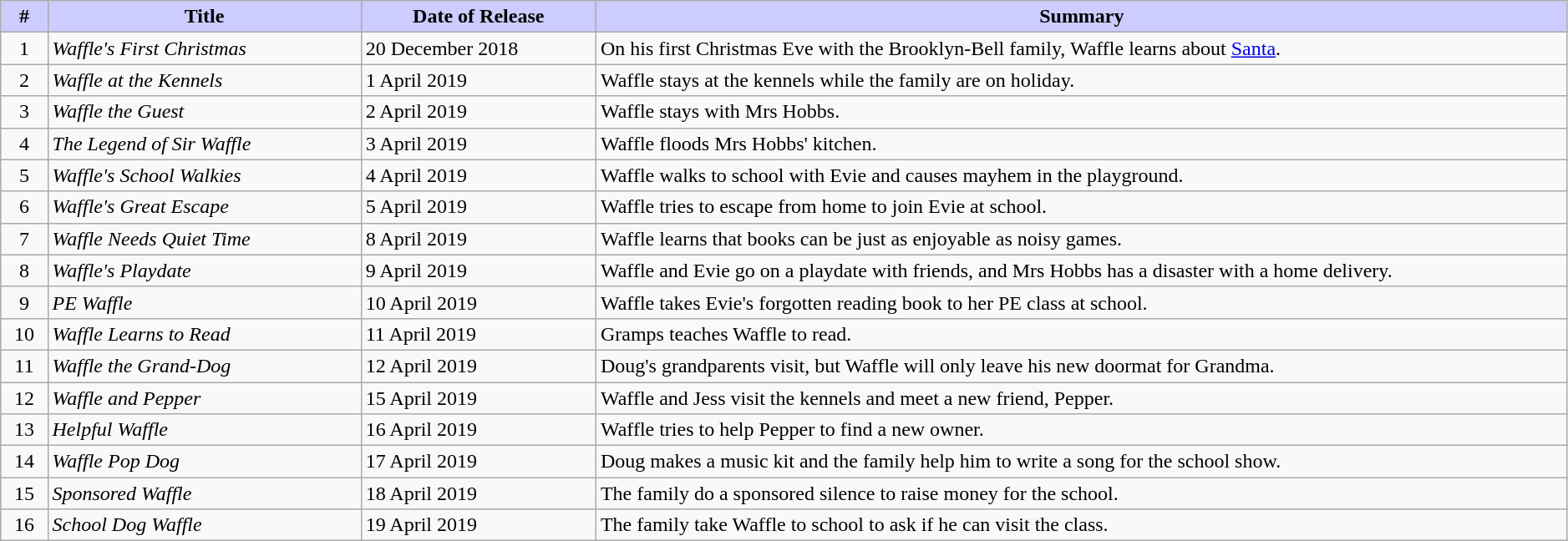<table class="wikitable" style="width:99%;">
<tr>
<th style="background:#ccf; width:3%;">#</th>
<th style="background:#ccf; width:20%;">Title</th>
<th style="background:#ccf; width:15%;">Date of Release</th>
<th style="background:#ccf;">Summary</th>
</tr>
<tr>
<td style="text-align:center;">1</td>
<td><em>Waffle's First Christmas</em></td>
<td>20 December 2018</td>
<td>On his first Christmas Eve with the Brooklyn-Bell family, Waffle learns about <a href='#'>Santa</a>.</td>
</tr>
<tr>
<td style="text-align:center;">2</td>
<td><em>Waffle at the Kennels</em></td>
<td>1 April 2019</td>
<td>Waffle stays at the kennels while the family are on holiday.</td>
</tr>
<tr>
<td style="text-align:center;">3</td>
<td><em>Waffle the Guest</em></td>
<td>2 April 2019</td>
<td>Waffle stays with Mrs Hobbs.</td>
</tr>
<tr>
<td style="text-align:center;">4</td>
<td><em>The Legend of Sir Waffle</em></td>
<td>3 April 2019</td>
<td>Waffle floods Mrs Hobbs' kitchen.</td>
</tr>
<tr>
<td style="text-align:center;">5</td>
<td><em>Waffle's School Walkies</em></td>
<td>4 April 2019</td>
<td>Waffle walks to school with Evie and causes mayhem in the playground.</td>
</tr>
<tr>
<td style="text-align:center;">6</td>
<td><em>Waffle's Great Escape</em></td>
<td>5 April 2019</td>
<td>Waffle tries to escape from home to join Evie at school.</td>
</tr>
<tr>
<td style="text-align:center;">7</td>
<td><em>Waffle Needs Quiet Time</em></td>
<td>8 April 2019</td>
<td>Waffle learns that books can be just as enjoyable as noisy games.</td>
</tr>
<tr>
<td style="text-align:center;">8</td>
<td><em>Waffle's Playdate</em></td>
<td>9 April 2019</td>
<td>Waffle and Evie go on a playdate with friends, and Mrs Hobbs has a disaster with a home delivery.</td>
</tr>
<tr>
<td style="text-align:center;">9</td>
<td><em>PE Waffle</em></td>
<td>10 April 2019</td>
<td>Waffle takes Evie's forgotten reading book to her PE class at school.</td>
</tr>
<tr>
<td style="text-align:center;">10</td>
<td><em>Waffle Learns to Read</em></td>
<td>11 April 2019</td>
<td>Gramps teaches Waffle to read.</td>
</tr>
<tr>
<td style="text-align:center;">11</td>
<td><em>Waffle the Grand-Dog</em></td>
<td>12 April 2019</td>
<td>Doug's grandparents visit, but Waffle will only leave his new doormat for Grandma.</td>
</tr>
<tr>
<td style="text-align:center;">12</td>
<td><em>Waffle and Pepper</em></td>
<td>15 April 2019</td>
<td>Waffle and Jess visit the kennels and meet a new friend, Pepper.</td>
</tr>
<tr>
<td style="text-align:center;">13</td>
<td><em>Helpful Waffle</em></td>
<td>16 April 2019</td>
<td>Waffle tries to help Pepper to find a new owner.</td>
</tr>
<tr>
<td style="text-align:center;">14</td>
<td><em>Waffle Pop Dog</em></td>
<td>17 April 2019</td>
<td>Doug makes a music kit and the family help him to write a song for the school show.</td>
</tr>
<tr>
<td style="text-align:center;">15</td>
<td><em>Sponsored Waffle</em></td>
<td>18 April 2019</td>
<td>The family do a sponsored silence to raise money for the school.</td>
</tr>
<tr>
<td style="text-align:center;">16</td>
<td><em>School Dog Waffle</em></td>
<td>19 April 2019</td>
<td>The family take Waffle to school to ask if he can visit the class.</td>
</tr>
</table>
